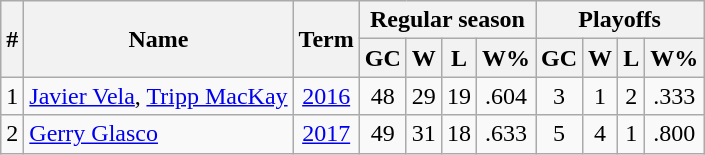<table class="wikitable">
<tr>
<th rowspan="2">#</th>
<th rowspan="2">Name</th>
<th rowspan="2">Term</th>
<th colspan="4">Regular season</th>
<th colspan="4">Playoffs</th>
</tr>
<tr>
<th>GC</th>
<th>W</th>
<th>L</th>
<th>W%</th>
<th>GC</th>
<th>W</th>
<th>L</th>
<th>W%</th>
</tr>
<tr>
<td align=center>1</td>
<td><a href='#'>Javier Vela</a>, <a href='#'>Tripp MacKay</a></td>
<td align=center><a href='#'>2016</a></td>
<td align=center>48</td>
<td align=center>29</td>
<td align=center>19</td>
<td align=center>.604</td>
<td align=center>3</td>
<td align=center>1</td>
<td align=center>2</td>
<td align=center>.333</td>
</tr>
<tr>
<td align=center>2</td>
<td><a href='#'>Gerry Glasco</a></td>
<td align=center><a href='#'>2017</a></td>
<td align=center>49</td>
<td align=center>31</td>
<td align=center>18</td>
<td align=center>.633</td>
<td align=center>5</td>
<td align=center>4</td>
<td align=center>1</td>
<td align=center>.800</td>
</tr>
</table>
